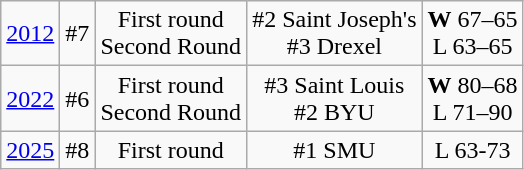<table class="wikitable">
<tr align="center">
<td><a href='#'>2012</a></td>
<td>#7</td>
<td>First round<br>Second Round</td>
<td>#2 Saint Joseph's<br>#3 Drexel</td>
<td><strong>W</strong> 67–65<br>L 63–65</td>
</tr>
<tr align="center">
<td><a href='#'>2022</a></td>
<td>#6</td>
<td>First round<br>Second Round</td>
<td>#3 Saint Louis<br>#2 BYU</td>
<td><strong>W</strong> 80–68<br>L 71–90</td>
</tr>
<tr align="center">
<td><a href='#'>2025</a></td>
<td>#8</td>
<td>First round</td>
<td>#1 SMU</td>
<td>L 63-73</td>
</tr>
</table>
